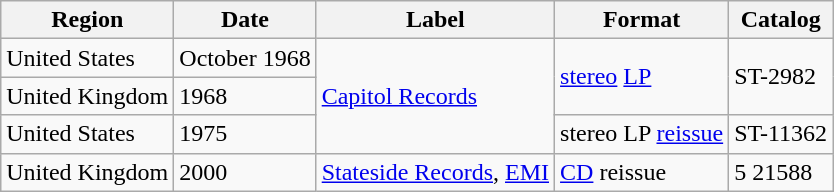<table class="wikitable sortable plainrowheaders">
<tr>
<th>Region</th>
<th>Date</th>
<th>Label</th>
<th>Format</th>
<th>Catalog</th>
</tr>
<tr>
<td>United States</td>
<td>October 1968</td>
<td rowspan="3"><a href='#'>Capitol Records</a></td>
<td rowspan="2"><a href='#'>stereo</a> <a href='#'>LP</a></td>
<td rowspan="2">ST-2982</td>
</tr>
<tr>
<td>United Kingdom</td>
<td>1968</td>
</tr>
<tr>
<td>United States</td>
<td>1975</td>
<td>stereo LP <a href='#'>reissue</a></td>
<td>ST-11362</td>
</tr>
<tr>
<td>United Kingdom</td>
<td>2000</td>
<td><a href='#'>Stateside Records</a>, <a href='#'>EMI</a></td>
<td><a href='#'>CD</a> reissue</td>
<td>5 21588</td>
</tr>
</table>
